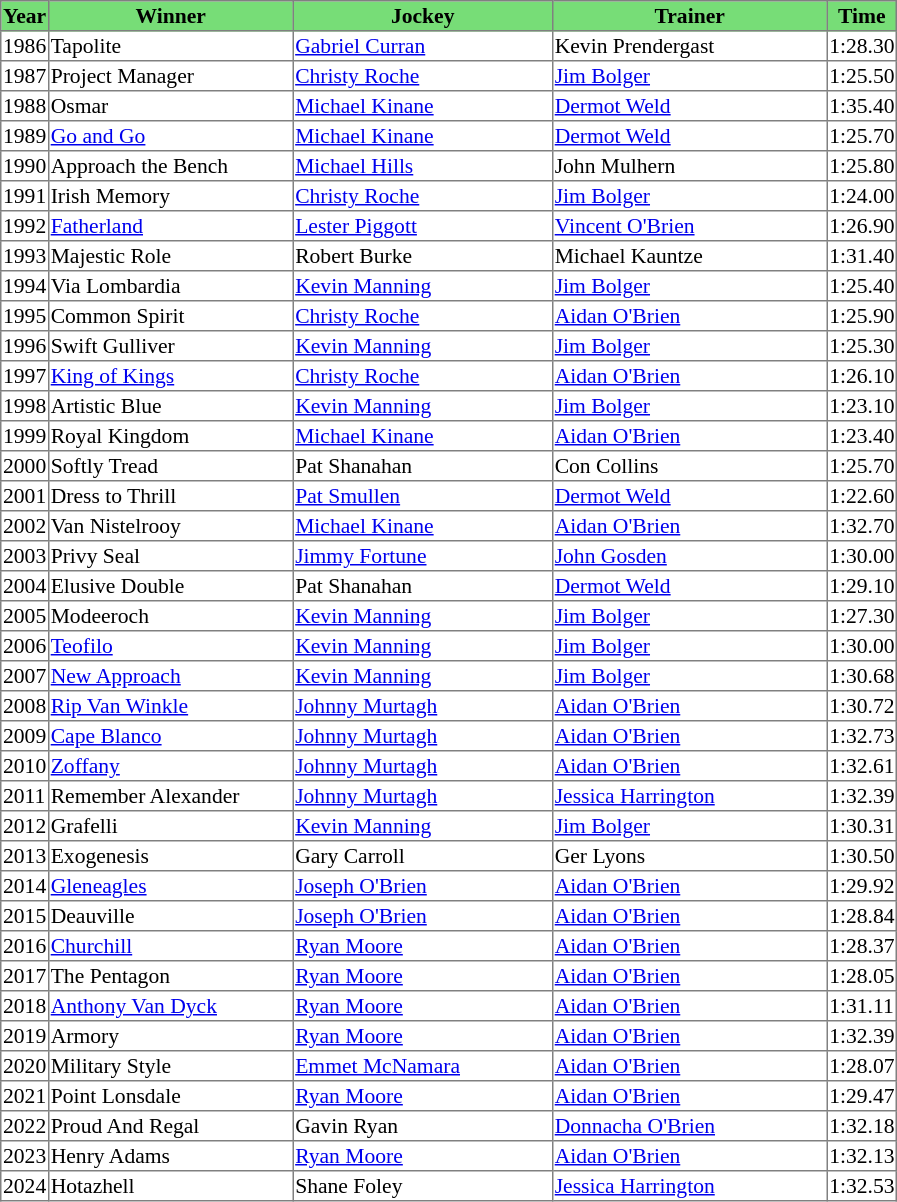<table class = "sortable" | border="1" style="border-collapse: collapse; font-size:90%">
<tr bgcolor="#77dd77" align="center">
<th>Year</th>
<th>Winner</th>
<th>Jockey</th>
<th>Trainer</th>
<th>Time</th>
</tr>
<tr>
<td>1986</td>
<td width=160px>Tapolite</td>
<td width=170px><a href='#'>Gabriel Curran</a></td>
<td width=180px>Kevin Prendergast</td>
<td>1:28.30</td>
</tr>
<tr>
<td>1987</td>
<td>Project Manager</td>
<td><a href='#'>Christy Roche</a></td>
<td><a href='#'>Jim Bolger</a></td>
<td>1:25.50</td>
</tr>
<tr>
<td>1988</td>
<td>Osmar</td>
<td><a href='#'>Michael Kinane</a></td>
<td><a href='#'>Dermot Weld</a></td>
<td>1:35.40</td>
</tr>
<tr>
<td>1989</td>
<td><a href='#'>Go and Go</a></td>
<td><a href='#'>Michael Kinane</a></td>
<td><a href='#'>Dermot Weld</a></td>
<td>1:25.70</td>
</tr>
<tr>
<td>1990</td>
<td>Approach the Bench</td>
<td><a href='#'>Michael Hills</a></td>
<td>John Mulhern</td>
<td>1:25.80</td>
</tr>
<tr>
<td>1991</td>
<td>Irish Memory</td>
<td><a href='#'>Christy Roche</a></td>
<td><a href='#'>Jim Bolger</a></td>
<td>1:24.00</td>
</tr>
<tr>
<td>1992</td>
<td><a href='#'>Fatherland</a></td>
<td><a href='#'>Lester Piggott</a></td>
<td><a href='#'>Vincent O'Brien</a></td>
<td>1:26.90</td>
</tr>
<tr>
<td>1993</td>
<td>Majestic Role</td>
<td>Robert Burke</td>
<td>Michael Kauntze</td>
<td>1:31.40</td>
</tr>
<tr>
<td>1994</td>
<td>Via Lombardia</td>
<td><a href='#'>Kevin Manning</a></td>
<td><a href='#'>Jim Bolger</a></td>
<td>1:25.40</td>
</tr>
<tr>
<td>1995</td>
<td>Common Spirit</td>
<td><a href='#'>Christy Roche</a></td>
<td><a href='#'>Aidan O'Brien</a></td>
<td>1:25.90</td>
</tr>
<tr>
<td>1996</td>
<td>Swift Gulliver</td>
<td><a href='#'>Kevin Manning</a></td>
<td><a href='#'>Jim Bolger</a></td>
<td>1:25.30</td>
</tr>
<tr>
<td>1997</td>
<td><a href='#'>King of Kings</a></td>
<td><a href='#'>Christy Roche</a></td>
<td><a href='#'>Aidan O'Brien</a></td>
<td>1:26.10</td>
</tr>
<tr>
<td>1998</td>
<td>Artistic Blue</td>
<td><a href='#'>Kevin Manning</a></td>
<td><a href='#'>Jim Bolger</a></td>
<td>1:23.10</td>
</tr>
<tr>
<td>1999</td>
<td>Royal Kingdom</td>
<td><a href='#'>Michael Kinane</a></td>
<td><a href='#'>Aidan O'Brien</a></td>
<td>1:23.40</td>
</tr>
<tr>
<td>2000</td>
<td>Softly Tread</td>
<td>Pat Shanahan</td>
<td>Con Collins</td>
<td>1:25.70</td>
</tr>
<tr>
<td>2001</td>
<td>Dress to Thrill</td>
<td><a href='#'>Pat Smullen</a></td>
<td><a href='#'>Dermot Weld</a></td>
<td>1:22.60</td>
</tr>
<tr>
<td>2002</td>
<td>Van Nistelrooy</td>
<td><a href='#'>Michael Kinane</a></td>
<td><a href='#'>Aidan O'Brien</a></td>
<td>1:32.70</td>
</tr>
<tr>
<td>2003</td>
<td>Privy Seal</td>
<td><a href='#'>Jimmy Fortune</a></td>
<td><a href='#'>John Gosden</a></td>
<td>1:30.00</td>
</tr>
<tr>
<td>2004</td>
<td>Elusive Double</td>
<td>Pat Shanahan</td>
<td><a href='#'>Dermot Weld</a></td>
<td>1:29.10</td>
</tr>
<tr>
<td>2005</td>
<td>Modeeroch</td>
<td><a href='#'>Kevin Manning</a></td>
<td><a href='#'>Jim Bolger</a></td>
<td>1:27.30</td>
</tr>
<tr>
<td>2006</td>
<td><a href='#'>Teofilo</a></td>
<td><a href='#'>Kevin Manning</a></td>
<td><a href='#'>Jim Bolger</a></td>
<td>1:30.00</td>
</tr>
<tr>
<td>2007</td>
<td><a href='#'>New Approach</a></td>
<td><a href='#'>Kevin Manning</a></td>
<td><a href='#'>Jim Bolger</a></td>
<td>1:30.68</td>
</tr>
<tr>
<td>2008</td>
<td><a href='#'>Rip Van Winkle</a></td>
<td><a href='#'>Johnny Murtagh</a></td>
<td><a href='#'>Aidan O'Brien</a></td>
<td>1:30.72</td>
</tr>
<tr>
<td>2009</td>
<td><a href='#'>Cape Blanco</a></td>
<td><a href='#'>Johnny Murtagh</a></td>
<td><a href='#'>Aidan O'Brien</a></td>
<td>1:32.73</td>
</tr>
<tr>
<td>2010</td>
<td><a href='#'>Zoffany</a></td>
<td><a href='#'>Johnny Murtagh</a></td>
<td><a href='#'>Aidan O'Brien</a></td>
<td>1:32.61</td>
</tr>
<tr>
<td>2011</td>
<td>Remember Alexander</td>
<td><a href='#'>Johnny Murtagh</a></td>
<td><a href='#'>Jessica Harrington</a></td>
<td>1:32.39</td>
</tr>
<tr>
<td>2012</td>
<td>Grafelli</td>
<td><a href='#'>Kevin Manning</a></td>
<td><a href='#'>Jim Bolger</a></td>
<td>1:30.31</td>
</tr>
<tr>
<td>2013</td>
<td>Exogenesis</td>
<td>Gary Carroll</td>
<td>Ger Lyons</td>
<td>1:30.50</td>
</tr>
<tr>
<td>2014</td>
<td><a href='#'>Gleneagles</a></td>
<td><a href='#'>Joseph O'Brien</a></td>
<td><a href='#'>Aidan O'Brien</a></td>
<td>1:29.92</td>
</tr>
<tr>
<td>2015</td>
<td>Deauville</td>
<td><a href='#'>Joseph O'Brien</a></td>
<td><a href='#'>Aidan O'Brien</a></td>
<td>1:28.84</td>
</tr>
<tr>
<td>2016</td>
<td><a href='#'>Churchill</a></td>
<td><a href='#'>Ryan Moore</a></td>
<td><a href='#'>Aidan O'Brien</a></td>
<td>1:28.37</td>
</tr>
<tr>
<td>2017</td>
<td>The Pentagon</td>
<td><a href='#'>Ryan Moore</a></td>
<td><a href='#'>Aidan O'Brien</a></td>
<td>1:28.05</td>
</tr>
<tr>
<td>2018</td>
<td><a href='#'>Anthony Van Dyck</a></td>
<td><a href='#'>Ryan Moore</a></td>
<td><a href='#'>Aidan O'Brien</a></td>
<td>1:31.11</td>
</tr>
<tr>
<td>2019</td>
<td>Armory</td>
<td><a href='#'>Ryan Moore</a></td>
<td><a href='#'>Aidan O'Brien</a></td>
<td>1:32.39</td>
</tr>
<tr>
<td>2020</td>
<td>Military Style</td>
<td><a href='#'>Emmet McNamara</a></td>
<td><a href='#'>Aidan O'Brien</a></td>
<td>1:28.07</td>
</tr>
<tr>
<td>2021</td>
<td>Point Lonsdale</td>
<td><a href='#'>Ryan Moore</a></td>
<td><a href='#'>Aidan O'Brien</a></td>
<td>1:29.47</td>
</tr>
<tr>
<td>2022</td>
<td>Proud And Regal</td>
<td>Gavin Ryan</td>
<td><a href='#'>Donnacha O'Brien</a></td>
<td>1:32.18</td>
</tr>
<tr>
<td>2023</td>
<td>Henry Adams</td>
<td><a href='#'>Ryan Moore</a></td>
<td><a href='#'>Aidan O'Brien</a></td>
<td>1:32.13</td>
</tr>
<tr>
<td>2024</td>
<td>Hotazhell</td>
<td>Shane Foley</td>
<td><a href='#'>Jessica Harrington</a></td>
<td>1:32.53</td>
</tr>
</table>
